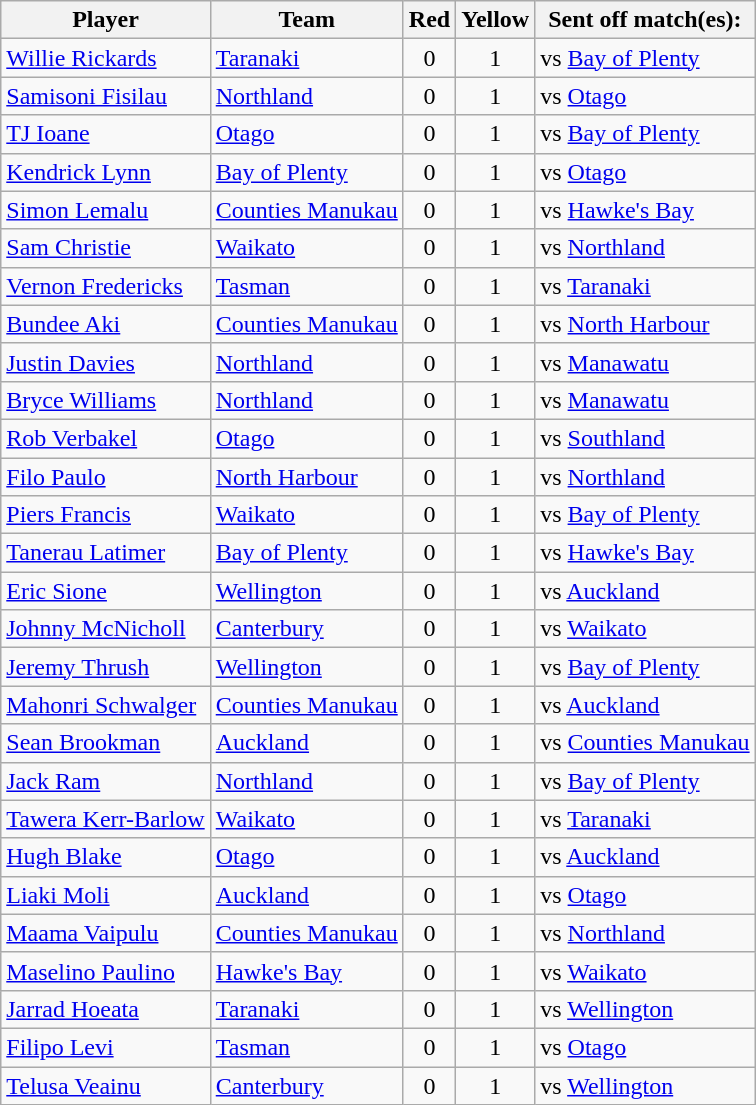<table class="wikitable sortable" style="text-align:center">
<tr>
<th>Player</th>
<th>Team</th>
<th> Red</th>
<th> Yellow</th>
<th class="unsortable">Sent off match(es):</th>
</tr>
<tr>
<td style="text-align:left"><a href='#'>Willie Rickards</a></td>
<td style="text-align:left"><a href='#'>Taranaki</a></td>
<td>0</td>
<td>1</td>
<td style="text-align:left">vs <a href='#'>Bay of Plenty</a></td>
</tr>
<tr>
<td style="text-align:left"><a href='#'>Samisoni Fisilau</a></td>
<td style="text-align:left"><a href='#'>Northland</a></td>
<td>0</td>
<td>1</td>
<td style="text-align:left">vs <a href='#'>Otago</a></td>
</tr>
<tr>
<td style="text-align:left"><a href='#'>TJ Ioane</a></td>
<td style="text-align:left"><a href='#'>Otago</a></td>
<td>0</td>
<td>1</td>
<td style="text-align:left">vs <a href='#'>Bay of Plenty</a></td>
</tr>
<tr>
<td style="text-align:left"><a href='#'>Kendrick Lynn</a></td>
<td style="text-align:left"><a href='#'>Bay of Plenty</a></td>
<td>0</td>
<td>1</td>
<td style="text-align:left">vs <a href='#'>Otago</a></td>
</tr>
<tr>
<td style="text-align:left"><a href='#'>Simon Lemalu</a></td>
<td style="text-align:left"><a href='#'>Counties Manukau</a></td>
<td>0</td>
<td>1</td>
<td style="text-align:left">vs <a href='#'>Hawke's Bay</a></td>
</tr>
<tr>
<td style="text-align:left"><a href='#'>Sam Christie</a></td>
<td style="text-align:left"><a href='#'>Waikato</a></td>
<td>0</td>
<td>1</td>
<td style="text-align:left">vs <a href='#'>Northland</a></td>
</tr>
<tr>
<td style="text-align:left"><a href='#'>Vernon Fredericks</a></td>
<td style="text-align:left"><a href='#'>Tasman</a></td>
<td>0</td>
<td>1</td>
<td style="text-align:left">vs <a href='#'>Taranaki</a></td>
</tr>
<tr>
<td style="text-align:left"><a href='#'>Bundee Aki</a></td>
<td style="text-align:left"><a href='#'>Counties Manukau</a></td>
<td>0</td>
<td>1</td>
<td style="text-align:left">vs <a href='#'>North Harbour</a></td>
</tr>
<tr>
<td style="text-align:left"><a href='#'>Justin Davies</a></td>
<td style="text-align:left"><a href='#'>Northland</a></td>
<td>0</td>
<td>1</td>
<td style="text-align:left">vs <a href='#'>Manawatu</a></td>
</tr>
<tr>
<td style="text-align:left"><a href='#'>Bryce Williams</a></td>
<td style="text-align:left"><a href='#'>Northland</a></td>
<td>0</td>
<td>1</td>
<td style="text-align:left">vs <a href='#'>Manawatu</a></td>
</tr>
<tr>
<td style="text-align:left"><a href='#'>Rob Verbakel</a></td>
<td style="text-align:left"><a href='#'>Otago</a></td>
<td>0</td>
<td>1</td>
<td style="text-align:left">vs <a href='#'>Southland</a></td>
</tr>
<tr>
<td style="text-align:left"><a href='#'>Filo Paulo</a></td>
<td style="text-align:left"><a href='#'>North Harbour</a></td>
<td>0</td>
<td>1</td>
<td style="text-align:left">vs <a href='#'>Northland</a></td>
</tr>
<tr>
<td style="text-align:left"><a href='#'>Piers Francis</a></td>
<td style="text-align:left"><a href='#'>Waikato</a></td>
<td>0</td>
<td>1</td>
<td style="text-align:left">vs <a href='#'>Bay of Plenty</a></td>
</tr>
<tr>
<td style="text-align:left"><a href='#'>Tanerau Latimer</a></td>
<td style="text-align:left"><a href='#'>Bay of Plenty</a></td>
<td>0</td>
<td>1</td>
<td style="text-align:left">vs <a href='#'>Hawke's Bay</a></td>
</tr>
<tr>
<td style="text-align:left"><a href='#'>Eric Sione</a></td>
<td style="text-align:left"><a href='#'>Wellington</a></td>
<td>0</td>
<td>1</td>
<td style="text-align:left">vs <a href='#'>Auckland</a></td>
</tr>
<tr>
<td style="text-align:left"><a href='#'>Johnny McNicholl</a></td>
<td style="text-align:left"><a href='#'>Canterbury</a></td>
<td>0</td>
<td>1</td>
<td style="text-align:left">vs <a href='#'>Waikato</a></td>
</tr>
<tr>
<td style="text-align:left"><a href='#'>Jeremy Thrush</a></td>
<td style="text-align:left"><a href='#'>Wellington</a></td>
<td>0</td>
<td>1</td>
<td style="text-align:left">vs <a href='#'>Bay of Plenty</a></td>
</tr>
<tr>
<td style="text-align:left"><a href='#'>Mahonri Schwalger</a></td>
<td style="text-align:left"><a href='#'>Counties Manukau</a></td>
<td>0</td>
<td>1</td>
<td style="text-align:left">vs <a href='#'>Auckland</a></td>
</tr>
<tr>
<td style="text-align:left"><a href='#'>Sean Brookman</a></td>
<td style="text-align:left"><a href='#'>Auckland</a></td>
<td>0</td>
<td>1</td>
<td style="text-align:left">vs <a href='#'>Counties Manukau</a></td>
</tr>
<tr>
<td style="text-align:left"><a href='#'>Jack Ram</a></td>
<td style="text-align:left"><a href='#'>Northland</a></td>
<td>0</td>
<td>1</td>
<td style="text-align:left">vs <a href='#'>Bay of Plenty</a></td>
</tr>
<tr>
<td style="text-align:left"><a href='#'>Tawera Kerr-Barlow</a></td>
<td style="text-align:left"><a href='#'>Waikato</a></td>
<td>0</td>
<td>1</td>
<td style="text-align:left">vs <a href='#'>Taranaki</a></td>
</tr>
<tr>
<td style="text-align:left"><a href='#'>Hugh Blake</a></td>
<td style="text-align:left"><a href='#'>Otago</a></td>
<td>0</td>
<td>1</td>
<td style="text-align:left">vs <a href='#'>Auckland</a></td>
</tr>
<tr>
<td style="text-align:left"><a href='#'>Liaki Moli</a></td>
<td style="text-align:left"><a href='#'>Auckland</a></td>
<td>0</td>
<td>1</td>
<td style="text-align:left">vs <a href='#'>Otago</a></td>
</tr>
<tr>
<td style="text-align:left"><a href='#'>Maama Vaipulu</a></td>
<td style="text-align:left"><a href='#'>Counties Manukau</a></td>
<td>0</td>
<td>1</td>
<td style="text-align:left">vs <a href='#'>Northland</a></td>
</tr>
<tr>
<td style="text-align:left"><a href='#'>Maselino Paulino</a></td>
<td style="text-align:left"><a href='#'>Hawke's Bay</a></td>
<td>0</td>
<td>1</td>
<td style="text-align:left">vs <a href='#'>Waikato</a></td>
</tr>
<tr>
<td style="text-align:left"><a href='#'>Jarrad Hoeata</a></td>
<td style="text-align:left"><a href='#'>Taranaki</a></td>
<td>0</td>
<td>1</td>
<td style="text-align:left">vs <a href='#'>Wellington</a></td>
</tr>
<tr>
<td style="text-align:left"><a href='#'>Filipo Levi</a></td>
<td style="text-align:left"><a href='#'>Tasman</a></td>
<td>0</td>
<td>1</td>
<td style="text-align:left">vs <a href='#'>Otago</a></td>
</tr>
<tr>
<td style="text-align:left"><a href='#'>Telusa Veainu</a></td>
<td style="text-align:left"><a href='#'>Canterbury</a></td>
<td>0</td>
<td>1</td>
<td style="text-align:left">vs <a href='#'>Wellington</a></td>
</tr>
</table>
